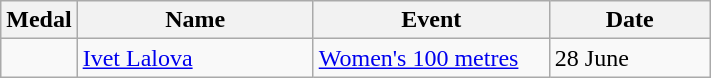<table class="wikitable sortable" style="font-size:100%">
<tr>
<th>Medal</th>
<th width=150>Name</th>
<th width=150>Event</th>
<th width=100>Date</th>
</tr>
<tr>
<td></td>
<td><a href='#'>Ivet Lalova</a></td>
<td><a href='#'>Women's 100 metres</a></td>
<td>28 June</td>
</tr>
</table>
